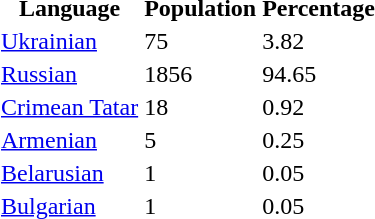<table align="center" class="standard">
<tr>
<th>Language</th>
<th>Population</th>
<th>Percentage</th>
</tr>
<tr>
<td><a href='#'>Ukrainian</a></td>
<td>75</td>
<td>3.82</td>
</tr>
<tr>
<td><a href='#'>Russian</a></td>
<td>1856</td>
<td>94.65</td>
</tr>
<tr>
<td><a href='#'>Crimean Tatar</a></td>
<td>18</td>
<td>0.92</td>
</tr>
<tr>
<td><a href='#'>Armenian</a></td>
<td>5</td>
<td>0.25</td>
</tr>
<tr>
<td><a href='#'>Belarusian</a></td>
<td>1</td>
<td>0.05</td>
</tr>
<tr>
<td><a href='#'>Bulgarian</a></td>
<td>1</td>
<td>0.05</td>
</tr>
<tr>
</tr>
</table>
